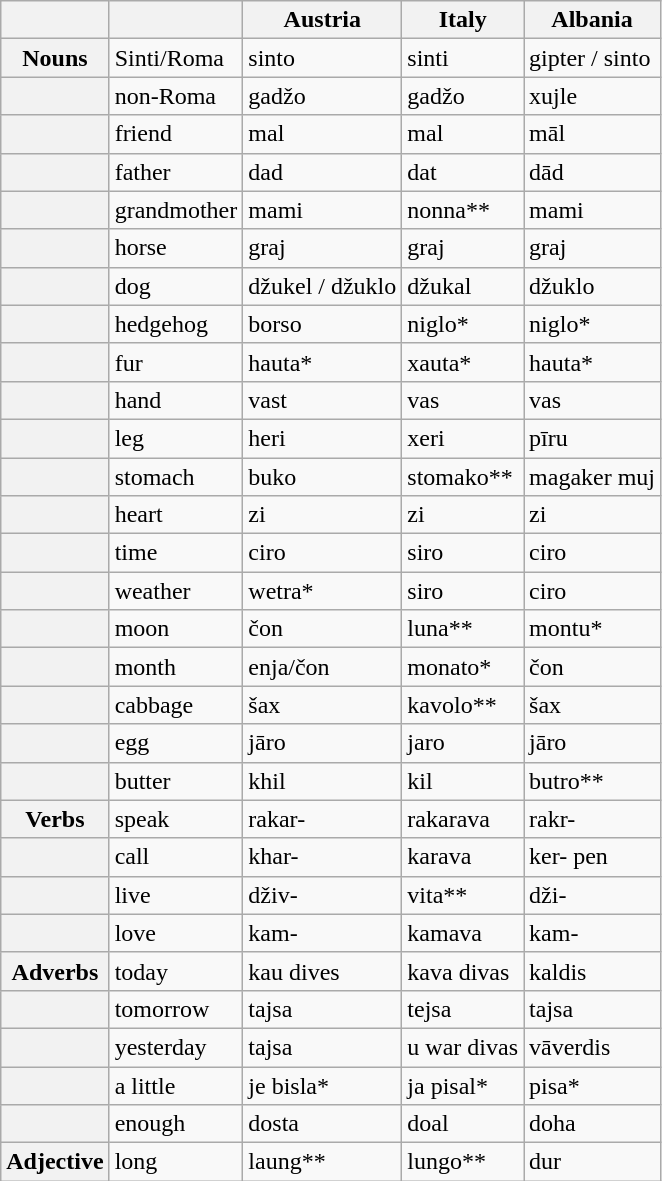<table class="wikitable">
<tr>
<th></th>
<th></th>
<th>Austria</th>
<th>Italy</th>
<th>Albania</th>
</tr>
<tr>
<th>Nouns</th>
<td>Sinti/Roma</td>
<td>sinto</td>
<td>sinti</td>
<td>gipter / sinto</td>
</tr>
<tr>
<th></th>
<td>non-Roma</td>
<td>gadžo</td>
<td>gadžo</td>
<td>xujle</td>
</tr>
<tr>
<th></th>
<td>friend</td>
<td>mal</td>
<td>mal</td>
<td>māl</td>
</tr>
<tr>
<th></th>
<td>father</td>
<td>dad</td>
<td>dat</td>
<td>dād</td>
</tr>
<tr>
<th></th>
<td>grandmother</td>
<td>mami</td>
<td>nonna**</td>
<td>mami</td>
</tr>
<tr>
<th></th>
<td>horse</td>
<td>graj</td>
<td>graj</td>
<td>graj</td>
</tr>
<tr>
<th></th>
<td>dog</td>
<td>džukel / džuklo</td>
<td>džukal</td>
<td>džuklo</td>
</tr>
<tr>
<th></th>
<td>hedgehog</td>
<td>borso</td>
<td>niglo*</td>
<td>niglo*</td>
</tr>
<tr>
<th></th>
<td>fur</td>
<td>hauta*</td>
<td>xauta*</td>
<td>hauta*</td>
</tr>
<tr>
<th></th>
<td>hand</td>
<td>vast</td>
<td>vas</td>
<td>vas</td>
</tr>
<tr>
<th></th>
<td>leg</td>
<td>heri</td>
<td>xeri</td>
<td>pīru</td>
</tr>
<tr>
<th></th>
<td>stomach</td>
<td>buko</td>
<td>stomako**</td>
<td>magaker muj</td>
</tr>
<tr>
<th></th>
<td>heart</td>
<td>zi</td>
<td>zi</td>
<td>zi</td>
</tr>
<tr>
<th></th>
<td>time</td>
<td>ciro</td>
<td>siro</td>
<td>ciro</td>
</tr>
<tr>
<th></th>
<td>weather</td>
<td>wetra*</td>
<td>siro</td>
<td>ciro</td>
</tr>
<tr>
<th></th>
<td>moon</td>
<td>čon</td>
<td>luna**</td>
<td>montu*</td>
</tr>
<tr>
<th></th>
<td>month</td>
<td>enja/čon</td>
<td>monato*</td>
<td>čon</td>
</tr>
<tr>
<th></th>
<td>cabbage</td>
<td>šax</td>
<td>kavolo**</td>
<td>šax</td>
</tr>
<tr>
<th></th>
<td>egg</td>
<td>jāro</td>
<td>jaro</td>
<td>jāro</td>
</tr>
<tr>
<th></th>
<td>butter</td>
<td>khil</td>
<td>kil</td>
<td>butro**</td>
</tr>
<tr>
<th>Verbs</th>
<td>speak</td>
<td>rakar-</td>
<td>rakarava</td>
<td>rakr-</td>
</tr>
<tr>
<th></th>
<td>call</td>
<td>khar-</td>
<td>karava</td>
<td>ker- pen</td>
</tr>
<tr>
<th></th>
<td>live</td>
<td>dživ-</td>
<td>vita**</td>
<td>dži-</td>
</tr>
<tr>
<th></th>
<td>love</td>
<td>kam-</td>
<td>kamava</td>
<td>kam-</td>
</tr>
<tr>
<th>Adverbs</th>
<td>today</td>
<td>kau dives</td>
<td>kava divas</td>
<td>kaldis</td>
</tr>
<tr>
<th></th>
<td>tomorrow</td>
<td>tajsa</td>
<td>tejsa</td>
<td>tajsa</td>
</tr>
<tr>
<th></th>
<td>yesterday</td>
<td>tajsa</td>
<td>u war divas</td>
<td>vāverdis</td>
</tr>
<tr>
<th></th>
<td>a little</td>
<td>je bisla*</td>
<td>ja pisal*</td>
<td>pisa*</td>
</tr>
<tr>
<th></th>
<td>enough</td>
<td>dosta</td>
<td>doal</td>
<td>doha</td>
</tr>
<tr>
<th>Adjective</th>
<td>long</td>
<td>laung**</td>
<td>lungo**</td>
<td>dur</td>
</tr>
</table>
